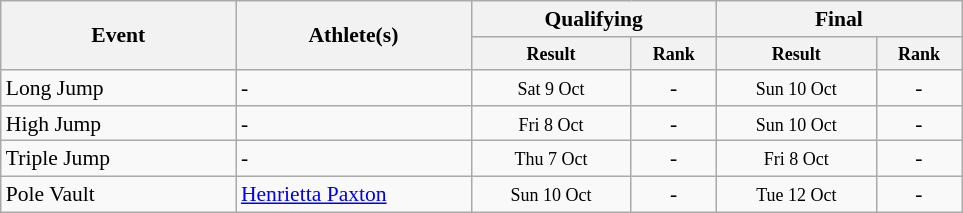<table class=wikitable style="font-size:90%">
<tr>
<th rowspan="2" width=150>Event</th>
<th rowspan="2" width=150>Athlete(s)</th>
<th colspan="2" width=150>Qualifying</th>
<th colspan="2" width=150>Final</th>
</tr>
<tr>
<th style="line-height:1em" width=100><small>Result</small></th>
<th style="line-height:1em" width=50><small>Rank</small></th>
<th style="line-height:1em" width=100><small>Result</small></th>
<th style="line-height:1em" width=50><small>Rank</small></th>
</tr>
<tr>
<td>Long Jump</td>
<td>-</td>
<td align="center"><small>Sat 9 Oct</small></td>
<td align="center">-</td>
<td align="center"><small>Sun 10 Oct</small></td>
<td align="center">-</td>
</tr>
<tr>
<td>High Jump</td>
<td>-</td>
<td align="center"><small>Fri 8 Oct</small></td>
<td align="center">-</td>
<td align="center"><small>Sun 10 Oct</small></td>
<td align="center">-</td>
</tr>
<tr>
<td>Triple Jump</td>
<td>-</td>
<td align="center"><small>Thu 7 Oct</small></td>
<td align="center">-</td>
<td align="center"><small>Fri 8 Oct</small></td>
<td align="center">-</td>
</tr>
<tr>
<td>Pole Vault</td>
<td><a href='#'>Henrietta Paxton</a></td>
<td align="center"><small>Sun 10 Oct</small></td>
<td align="center">-</td>
<td align="center"><small>Tue 12 Oct</small></td>
<td align="center">-</td>
</tr>
</table>
